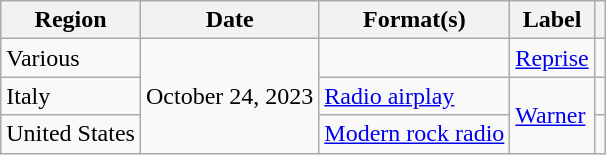<table class="wikitable">
<tr>
<th>Region</th>
<th>Date</th>
<th>Format(s)</th>
<th>Label</th>
<th></th>
</tr>
<tr>
<td>Various</td>
<td rowspan="3">October 24, 2023</td>
<td></td>
<td><a href='#'>Reprise</a></td>
<td></td>
</tr>
<tr>
<td>Italy</td>
<td><a href='#'>Radio airplay</a></td>
<td rowspan="2"><a href='#'>Warner</a></td>
<td></td>
</tr>
<tr>
<td>United States</td>
<td><a href='#'>Modern rock radio</a></td>
<td></td>
</tr>
</table>
